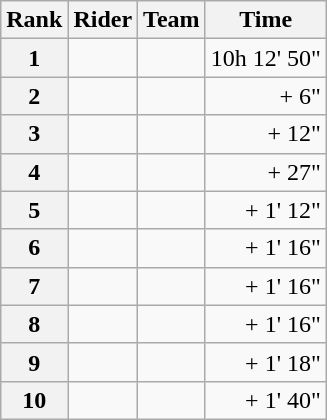<table class="wikitable">
<tr>
<th scope="col">Rank</th>
<th scope="col">Rider</th>
<th scope="col">Team</th>
<th scope="col">Time</th>
</tr>
<tr>
<th scope="row">1</th>
<td></td>
<td></td>
<td align="right">10h 12' 50"</td>
</tr>
<tr>
<th scope="row">2</th>
<td></td>
<td></td>
<td align="right">+ 6"</td>
</tr>
<tr>
<th scope="row">3</th>
<td></td>
<td></td>
<td align="right">+ 12"</td>
</tr>
<tr>
<th scope="row">4</th>
<td></td>
<td></td>
<td align="right">+ 27"</td>
</tr>
<tr>
<th scope="row">5</th>
<td></td>
<td></td>
<td align="right">+ 1' 12"</td>
</tr>
<tr>
<th scope="row">6</th>
<td></td>
<td></td>
<td align="right">+ 1' 16"</td>
</tr>
<tr>
<th scope="row">7</th>
<td></td>
<td></td>
<td align="right">+ 1' 16"</td>
</tr>
<tr>
<th scope="row">8</th>
<td></td>
<td></td>
<td align="right">+ 1' 16"</td>
</tr>
<tr>
<th scope="row">9</th>
<td></td>
<td></td>
<td align="right">+ 1' 18"</td>
</tr>
<tr>
<th scope="row">10</th>
<td></td>
<td></td>
<td align="right">+ 1' 40"</td>
</tr>
</table>
